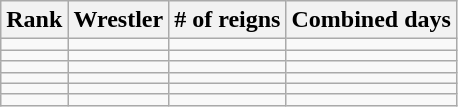<table class="wikitable sortable" style="text-align:center;">
<tr>
<th>Rank</th>
<th>Wrestler</th>
<th># of reigns</th>
<th>Combined days</th>
</tr>
<tr>
<td></td>
<td align="left"></td>
<td></td>
<td> </td>
</tr>
<tr>
<td></td>
<td align="left"></td>
<td></td>
<td></td>
</tr>
<tr>
<td></td>
<td align="left"></td>
<td></td>
<td></td>
</tr>
<tr>
<td></td>
<td align="left"></td>
<td></td>
<td></td>
</tr>
<tr>
<td></td>
<td align="left"></td>
<td></td>
<td></td>
</tr>
<tr>
<td></td>
<td align="left"></td>
<td></td>
<td> </td>
</tr>
</table>
